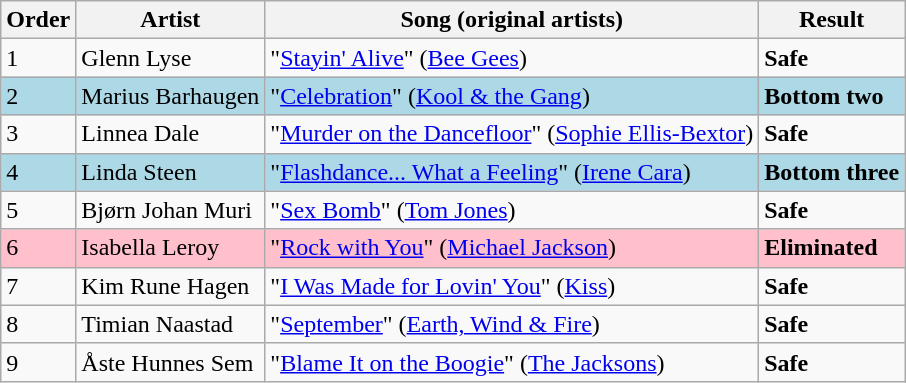<table class=wikitable>
<tr>
<th>Order</th>
<th>Artist</th>
<th>Song (original artists)</th>
<th>Result</th>
</tr>
<tr>
<td>1</td>
<td>Glenn Lyse</td>
<td>"<a href='#'>Stayin' Alive</a>" (<a href='#'>Bee Gees</a>)</td>
<td><strong>Safe</strong></td>
</tr>
<tr style="background:lightblue;">
<td>2</td>
<td>Marius Barhaugen</td>
<td>"<a href='#'>Celebration</a>" (<a href='#'>Kool & the Gang</a>)</td>
<td><strong>Bottom two</strong></td>
</tr>
<tr>
<td>3</td>
<td>Linnea Dale</td>
<td>"<a href='#'>Murder on the Dancefloor</a>" (<a href='#'>Sophie Ellis-Bextor</a>)</td>
<td><strong>Safe</strong></td>
</tr>
<tr style="background:lightblue;">
<td>4</td>
<td>Linda Steen</td>
<td>"<a href='#'>Flashdance... What a Feeling</a>" (<a href='#'>Irene Cara</a>)</td>
<td><strong>Bottom three</strong></td>
</tr>
<tr>
<td>5</td>
<td>Bjørn Johan Muri</td>
<td>"<a href='#'>Sex Bomb</a>" (<a href='#'>Tom Jones</a>)</td>
<td><strong>Safe</strong></td>
</tr>
<tr style="background:pink;">
<td>6</td>
<td>Isabella Leroy</td>
<td>"<a href='#'>Rock with You</a>" (<a href='#'>Michael Jackson</a>)</td>
<td><strong>Eliminated</strong></td>
</tr>
<tr>
<td>7</td>
<td>Kim Rune Hagen</td>
<td>"<a href='#'>I Was Made for Lovin' You</a>" (<a href='#'>Kiss</a>)</td>
<td><strong>Safe</strong></td>
</tr>
<tr>
<td>8</td>
<td>Timian Naastad</td>
<td>"<a href='#'>September</a>" (<a href='#'>Earth, Wind & Fire</a>)</td>
<td><strong>Safe</strong></td>
</tr>
<tr>
<td>9</td>
<td>Åste Hunnes Sem</td>
<td>"<a href='#'>Blame It on the Boogie</a>" (<a href='#'>The Jacksons</a>)</td>
<td><strong>Safe</strong></td>
</tr>
</table>
